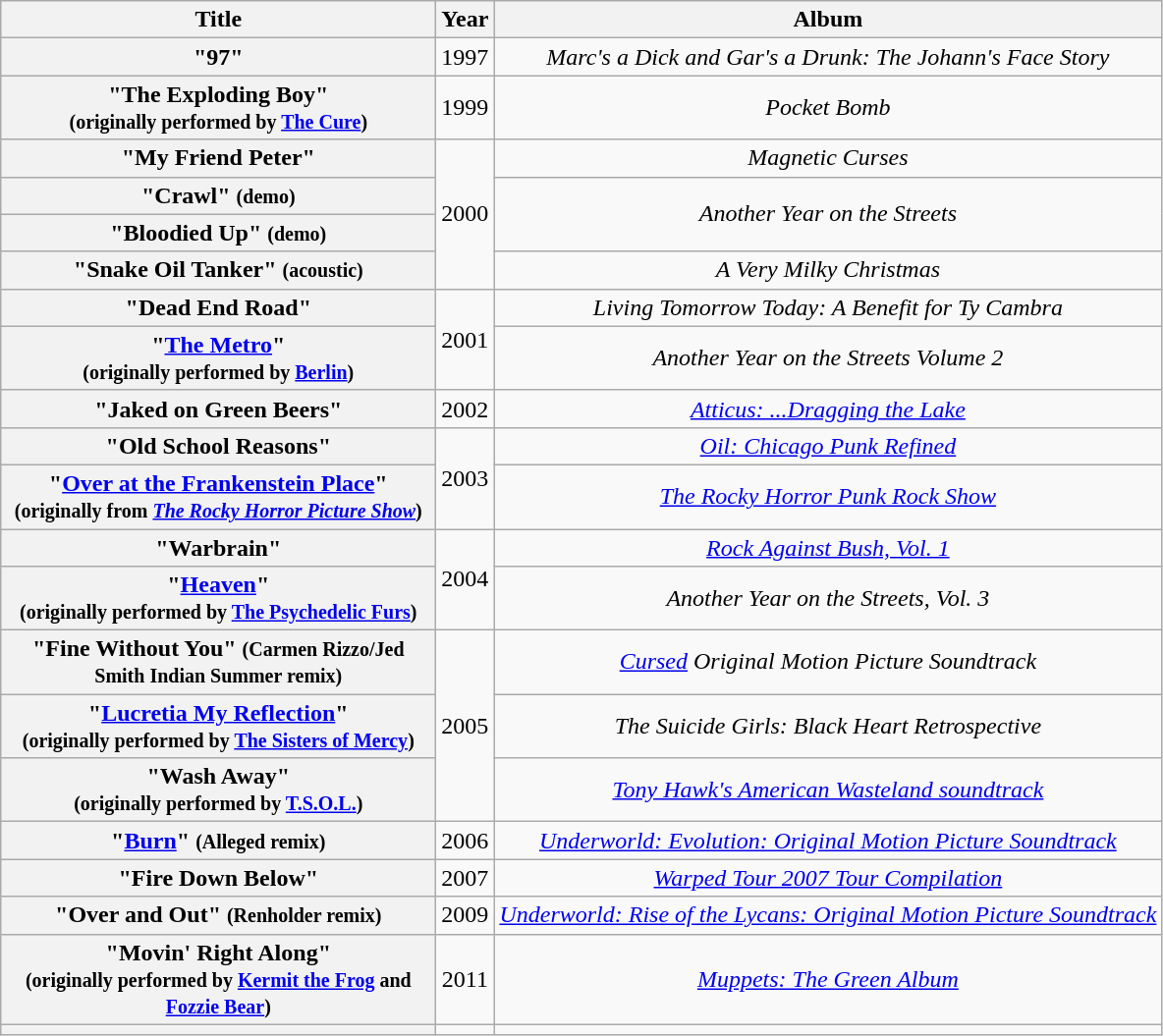<table class="wikitable plainrowheaders" style="text-align:center;">
<tr>
<th scope="col" style="width:18em;">Title</th>
<th scope="col">Year</th>
<th scope="col">Album</th>
</tr>
<tr>
<th scope="row">"97"</th>
<td rowspan=>1997</td>
<td rowspan=><em>Marc's a Dick and Gar's a Drunk: The Johann's Face Story</em></td>
</tr>
<tr>
<th scope="row">"The Exploding Boy"<br><small>(originally performed by <a href='#'>The Cure</a>)</small></th>
<td rowspan=>1999</td>
<td rowspan=><em>Pocket Bomb</em></td>
</tr>
<tr>
<th scope="row">"My Friend Peter"</th>
<td rowspan="4">2000</td>
<td rowspan=><em>Magnetic Curses</em></td>
</tr>
<tr>
<th scope="row">"Crawl" <small>(demo)</small></th>
<td rowspan="2"><em>Another Year on the Streets</em></td>
</tr>
<tr>
<th scope="row">"Bloodied Up" <small>(demo)</small></th>
</tr>
<tr>
<th scope="row">"Snake Oil Tanker" <small>(acoustic)</small></th>
<td rowspan=><em>A Very Milky Christmas</em></td>
</tr>
<tr>
<th scope="row">"Dead End Road"</th>
<td rowspan="2">2001</td>
<td rowspan=><em>Living Tomorrow Today: A Benefit for Ty Cambra</em></td>
</tr>
<tr>
<th scope="row">"<a href='#'>The Metro</a>"<br><small>(originally performed by <a href='#'>Berlin</a>)</small></th>
<td rowspan=><em>Another Year on the Streets Volume 2</em></td>
</tr>
<tr>
<th scope="row">"Jaked on Green Beers"</th>
<td rowspan=>2002</td>
<td rowspan=><em><a href='#'>Atticus: ...Dragging the Lake</a></em></td>
</tr>
<tr>
<th scope="row">"Old School Reasons"</th>
<td rowspan="2">2003</td>
<td rowspan=><em><a href='#'>Oil: Chicago Punk Refined</a></em></td>
</tr>
<tr>
<th scope="row">"<a href='#'>Over at the Frankenstein Place</a>"<br><small>(originally from <em><a href='#'>The Rocky Horror Picture Show</a></em>)</small></th>
<td rowspan=><em><a href='#'>The Rocky Horror Punk Rock Show</a></em></td>
</tr>
<tr>
<th scope="row">"Warbrain"</th>
<td rowspan="2">2004</td>
<td rowspan=><em><a href='#'>Rock Against Bush, Vol. 1</a></em></td>
</tr>
<tr>
<th scope="row">"<a href='#'>Heaven</a>"<br><small>(originally performed by <a href='#'>The Psychedelic Furs</a>)</small></th>
<td rowspan=><em>Another Year on the Streets, Vol. 3</em></td>
</tr>
<tr>
<th scope="row">"Fine Without You" <small>(Carmen Rizzo/Jed Smith Indian Summer remix)</small></th>
<td rowspan="3">2005</td>
<td rowspan=><em><a href='#'>Cursed</a> Original Motion Picture Soundtrack</em></td>
</tr>
<tr>
<th scope="row">"<a href='#'>Lucretia My Reflection</a>"<br><small>(originally performed by <a href='#'>The Sisters of Mercy</a>)</small></th>
<td rowspan=><em>The Suicide Girls: Black Heart Retrospective</em></td>
</tr>
<tr>
<th scope="row">"Wash Away"<br><small>(originally performed by <a href='#'>T.S.O.L.</a>)</small></th>
<td rowspan=><em><a href='#'>Tony Hawk's American Wasteland soundtrack</a></em></td>
</tr>
<tr>
<th scope="row">"<a href='#'>Burn</a>" <small>(Alleged remix)</small></th>
<td rowspan=>2006</td>
<td rowspan=><em><a href='#'>Underworld: Evolution: Original Motion Picture Soundtrack</a></em></td>
</tr>
<tr>
<th scope="row">"Fire Down Below"</th>
<td rowspan=>2007</td>
<td rowspan=><em><a href='#'>Warped Tour 2007 Tour Compilation</a></em></td>
</tr>
<tr>
<th scope="row">"Over and Out" <small>(Renholder remix)</small></th>
<td rowspan=>2009</td>
<td rowspan=><em><a href='#'>Underworld: Rise of the Lycans: Original Motion Picture Soundtrack</a></em></td>
</tr>
<tr>
<th scope="row">"Movin' Right Along"<br><small>(originally performed by <a href='#'>Kermit the Frog</a> and <a href='#'>Fozzie Bear</a>)</small></th>
<td rowspan=>2011</td>
<td rowspan=><em><a href='#'>Muppets: The Green Album</a></em></td>
</tr>
<tr>
<th></th>
<td></td>
<td></td>
</tr>
</table>
